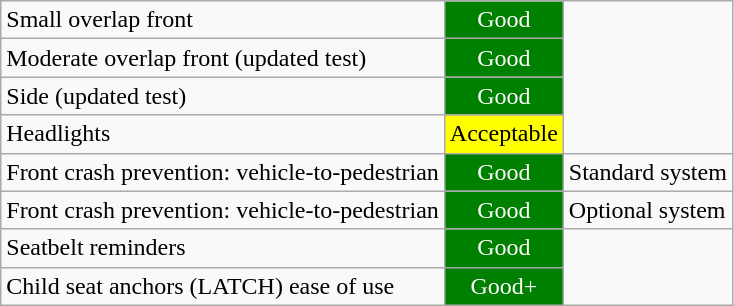<table class="wikitable">
<tr>
<td>Small overlap front</td>
<td style="text-align:center;color:white;background:green">Good</td>
<td rowspan="4"></td>
</tr>
<tr>
<td>Moderate overlap front (updated test)</td>
<td style="text-align:center;color:white;background:green">Good</td>
</tr>
<tr>
<td>Side (updated test)</td>
<td style="text-align:center;color:white;background:green">Good</td>
</tr>
<tr>
<td>Headlights</td>
<td style="text-align:center;color:black;background:yellow">Acceptable</td>
</tr>
<tr>
<td>Front crash prevention: vehicle-to-pedestrian</td>
<td style="text-align:center;color:white;background:green">Good</td>
<td>Standard system</td>
</tr>
<tr>
<td>Front crash prevention: vehicle-to-pedestrian</td>
<td style="text-align:center;color:white;background:green">Good</td>
<td>Optional system</td>
</tr>
<tr>
<td>Seatbelt reminders</td>
<td style="text-align:center;color:white;background:green">Good</td>
<td rowspan="2"></td>
</tr>
<tr>
<td>Child seat anchors (LATCH) ease of use</td>
<td style="text-align:center;color:white;background:green">Good+</td>
</tr>
</table>
